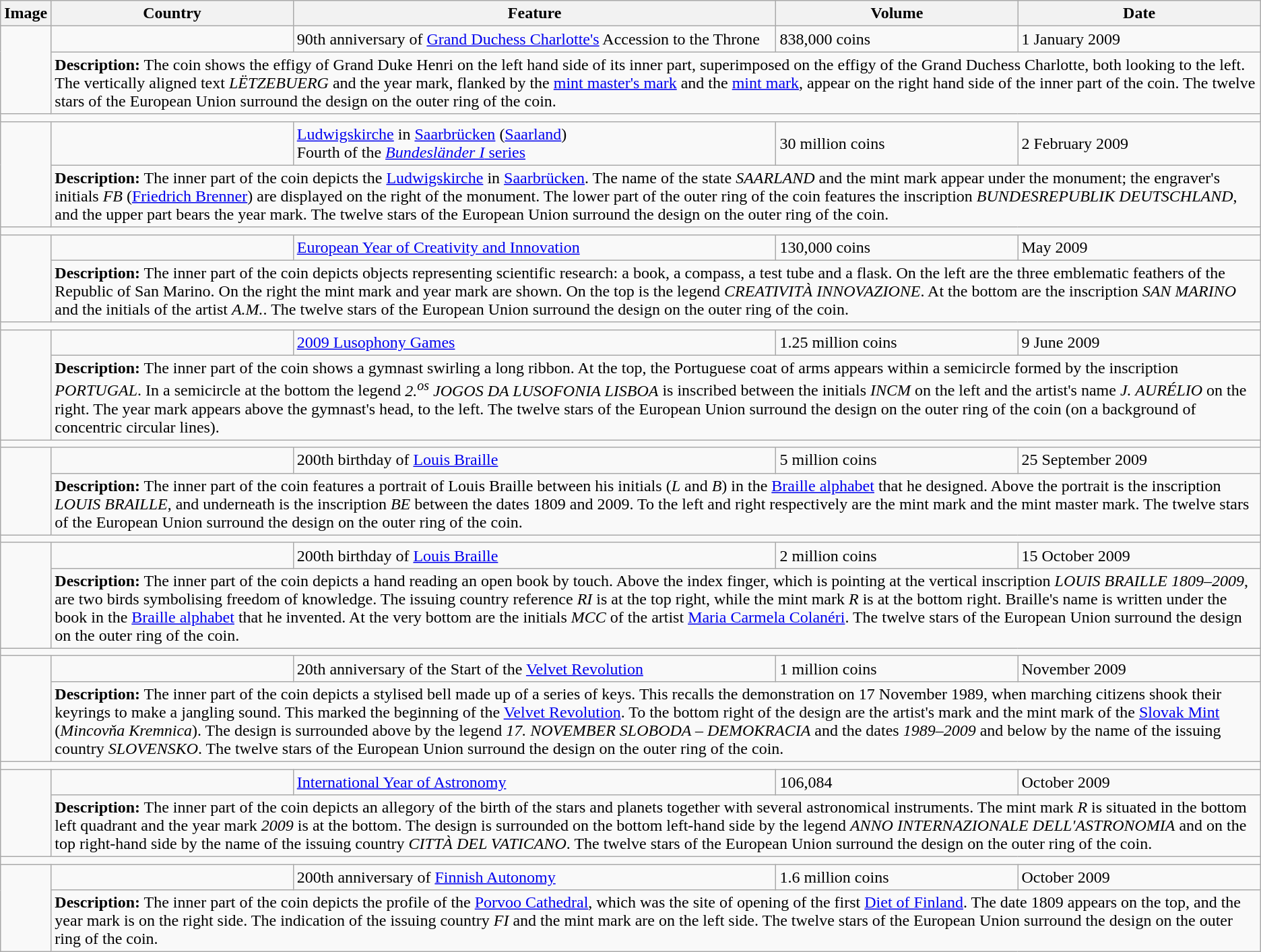<table class="wikitable">
<tr>
<th>Image</th>
<th>Country</th>
<th>Feature</th>
<th>Volume</th>
<th>Date</th>
</tr>
<tr>
<td style="width:160px;" rowspan="2"></td>
<td></td>
<td>90th anniversary of <a href='#'>Grand Duchess Charlotte's</a> Accession to the Throne</td>
<td>838,000 coins</td>
<td>1 January 2009</td>
</tr>
<tr>
<td colspan="5"><strong>Description:</strong> The coin shows the effigy of Grand Duke Henri on the left hand side of its inner part, superimposed on the effigy of the Grand Duchess Charlotte, both looking to the left. The vertically aligned text <em>LËTZEBUERG</em> and the year mark, flanked by the <a href='#'>mint master's mark</a> and the <a href='#'>mint mark</a>, appear on the right hand side of the inner part of the coin. The twelve stars of the European Union surround the design on the outer ring of the coin.</td>
</tr>
<tr>
<td colspan="5"></td>
</tr>
<tr>
<td style="width:160px;" rowspan="2"></td>
<td style="width:20%;"></td>
<td style="width:40%;"><a href='#'>Ludwigskirche</a> in <a href='#'>Saarbrücken</a> (<a href='#'>Saarland</a>)<br>Fourth of the <a href='#'><em>Bundesländer I</em> series</a></td>
<td style="width:20%;">30 million coins</td>
<td style="width:20%;">2 February 2009</td>
</tr>
<tr>
<td colspan="5"><strong>Description:</strong> The inner part of the coin depicts the <a href='#'>Ludwigskirche</a> in <a href='#'>Saarbrücken</a>. The name of the state <em>SAARLAND</em> and the mint mark appear under the monument; the engraver's initials <em>FB</em> (<a href='#'>Friedrich Brenner</a>) are displayed on the right of the monument. The lower part of the outer ring of the coin features the inscription <em>BUNDESREPUBLIK DEUTSCHLAND</em>, and the upper part bears the year mark. The twelve stars of the European Union surround the design on the outer ring of the coin.</td>
</tr>
<tr>
<td colspan="5"></td>
</tr>
<tr>
<td style="width:160px;" rowspan="2"></td>
<td></td>
<td><a href='#'>European Year of Creativity and Innovation</a></td>
<td>130,000 coins</td>
<td>May 2009</td>
</tr>
<tr>
<td colspan="5"><strong>Description:</strong> The inner part of the coin depicts objects representing scientific research: a book, a compass, a test tube and a flask. On the left are the three emblematic feathers of the Republic of San Marino. On the right the mint mark and year mark are shown. On the top is the legend <em>CREATIVITÀ INNOVAZIONE</em>. At the bottom are the inscription <em>SAN MARINO</em> and the initials of the artist <em>A.M.</em>. The twelve stars of the European Union surround the design on the outer ring of the coin.</td>
</tr>
<tr>
<td colspan="5"></td>
</tr>
<tr>
<td style="width:160px;" rowspan="2"></td>
<td style="width:20%;"></td>
<td style="width:40%;"><a href='#'>2009 Lusophony Games</a></td>
<td style="width:20%;">1.25 million coins</td>
<td style="width:20%;">9 June 2009</td>
</tr>
<tr>
<td colspan="5"><strong>Description:</strong> The inner part of the coin shows a gymnast swirling a long ribbon. At the top, the Portuguese coat of arms appears within a semicircle formed by the inscription <em>PORTUGAL</em>. In a semicircle at the bottom the legend <em>2.<sup>os</sup> JOGOS DA LUSOFONIA LISBOA</em> is inscribed between the initials <em>INCM</em> on the left and the artist's name <em>J. AURÉLIO</em> on the right. The year mark appears above the gymnast's head, to the left. The twelve stars of the European Union surround the design on the outer ring of the coin (on a background of concentric circular lines).</td>
</tr>
<tr>
<td colspan="5"></td>
</tr>
<tr>
<td style="width:160px;" rowspan="2"></td>
<td style="width:20%;"></td>
<td style="width:40%;">200th birthday of <a href='#'>Louis Braille</a></td>
<td style="width:20%;">5 million coins</td>
<td style="width:20%;">25 September 2009</td>
</tr>
<tr>
<td colspan="5"><strong>Description:</strong> The inner part of the coin features a portrait of Louis Braille between his initials (<em>L</em> and <em>B</em>) in the <a href='#'>Braille alphabet</a> that he designed. Above the portrait is the inscription <em>LOUIS BRAILLE</em>, and underneath is the inscription <em>BE</em> between the dates 1809 and 2009. To the left and right respectively are the mint mark and the mint master mark. The twelve stars of the European Union surround the design on the outer ring of the coin.</td>
</tr>
<tr>
<td colspan="5"></td>
</tr>
<tr>
<td style="width:160px;" rowspan="2"></td>
<td></td>
<td>200th birthday of <a href='#'>Louis Braille</a></td>
<td>2 million coins</td>
<td>15 October 2009</td>
</tr>
<tr>
<td colspan="5"><strong>Description:</strong> The inner part of the coin depicts a hand reading an open book by touch. Above the index finger, which is pointing at the vertical inscription <em>LOUIS BRAILLE 1809–2009</em>, are two birds symbolising freedom of knowledge. The issuing country reference <em>RI</em> is at the top right, while the mint mark <em>R</em> is at the bottom right. Braille's name is written under the book in the <a href='#'>Braille alphabet</a> that he invented. At the very bottom are the initials <em>MCC</em> of the artist <a href='#'>Maria Carmela Colanéri</a>. The twelve stars of the European Union surround the design on the outer ring of the coin.</td>
</tr>
<tr>
<td colspan="5"></td>
</tr>
<tr>
<td style="width:160px;" rowspan="2"></td>
<td></td>
<td>20th anniversary of the Start of the <a href='#'>Velvet Revolution</a></td>
<td>1 million coins</td>
<td>November 2009</td>
</tr>
<tr>
<td colspan="5"><strong>Description:</strong> The inner part of the coin depicts a stylised bell made up of a series of keys. This recalls the demonstration on 17 November 1989, when marching citizens shook their keyrings to make a jangling sound. This marked the beginning of the <a href='#'>Velvet Revolution</a>. To the bottom right of the design are the artist's mark and the mint mark of the <a href='#'>Slovak Mint</a> (<em>Mincovňa Kremnica</em>). The design is surrounded above by the legend <em>17. NOVEMBER SLOBODA – DEMOKRACIA</em> and the dates <em>1989–2009</em> and below by the name of the issuing country <em>SLOVENSKO</em>. The twelve stars of the European Union surround the design on the outer ring of the coin.</td>
</tr>
<tr>
<td colspan="5"></td>
</tr>
<tr>
<td style="width:160px;" rowspan="2"></td>
<td></td>
<td><a href='#'>International Year of Astronomy</a></td>
<td>106,084</td>
<td>October 2009</td>
</tr>
<tr>
<td colspan="5"><strong>Description:</strong> The inner part of the coin depicts an allegory of the birth of the stars and planets together with several astronomical instruments. The mint mark <em>R</em> is situated in the bottom left quadrant and the year mark <em>2009</em> is at the bottom. The design is surrounded on the bottom left-hand side by the legend <em>ANNO INTERNAZIONALE DELL'ASTRONOMIA</em> and on the top right-hand side by the name of the issuing country <em>CITTÀ DEL VATICANO</em>. The twelve stars of the European Union surround the design on the outer ring of the coin.</td>
</tr>
<tr>
<td colspan="5"></td>
</tr>
<tr>
<td style="width:160px;" rowspan="2"></td>
<td></td>
<td>200th anniversary of <a href='#'>Finnish Autonomy</a></td>
<td>1.6 million coins</td>
<td>October 2009</td>
</tr>
<tr>
<td colspan="5"><strong>Description:</strong> The inner part of the coin depicts the profile of the <a href='#'>Porvoo Cathedral</a>, which was the site of opening of the first <a href='#'>Diet of Finland</a>. The date 1809 appears on the top, and the year mark is on the right side. The indication of the issuing country <em>FI</em> and the mint mark are on the left side. The twelve stars of the European Union surround the design on the outer ring of the coin.</td>
</tr>
</table>
